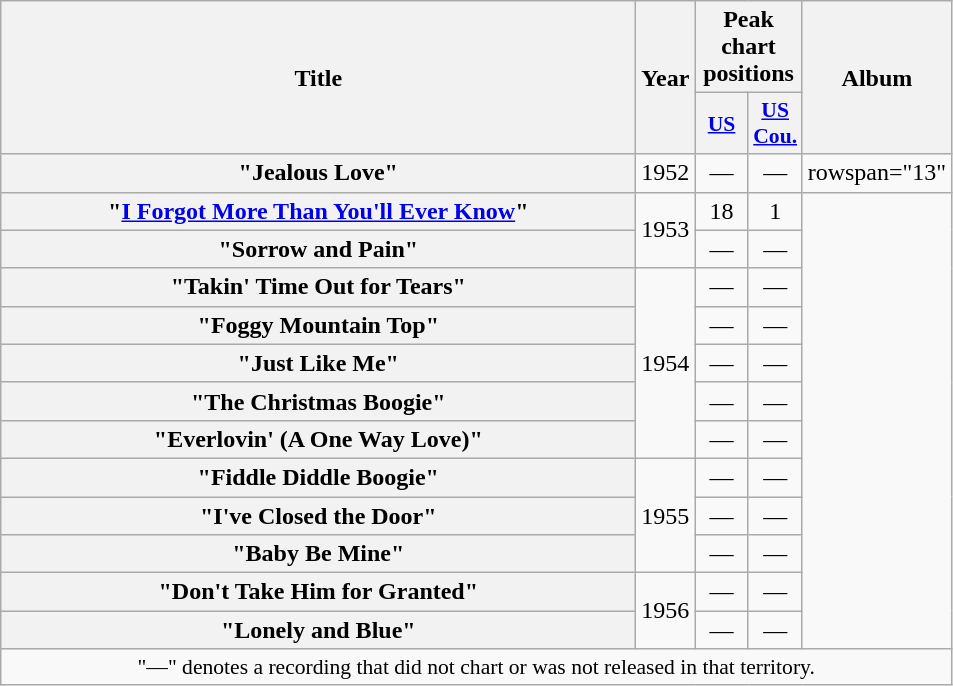<table class="wikitable plainrowheaders" style="text-align:center;">
<tr>
<th scope="col" rowspan="2" style="width:26em;">Title</th>
<th scope="col" rowspan="2">Year</th>
<th scope="col" colspan="2">Peak chart<br>positions</th>
<th scope="col" rowspan="2">Album</th>
</tr>
<tr>
<th scope="col" style="width:2em;font-size:90%;"><a href='#'>US</a><br></th>
<th scope="col" style="width:2em;font-size:90%;"><a href='#'>US<br>Cou.</a><br></th>
</tr>
<tr>
<th scope="row">"Jealous Love" </th>
<td>1952</td>
<td>—</td>
<td>—</td>
<td>rowspan="13" </td>
</tr>
<tr>
<th scope="row">"<a href='#'>I Forgot More Than You'll Ever Know</a>"</th>
<td rowspan="2">1953</td>
<td>18</td>
<td>1</td>
</tr>
<tr>
<th scope="row">"Sorrow and Pain"</th>
<td>—</td>
<td>—</td>
</tr>
<tr>
<th scope="row">"Takin' Time Out for Tears"</th>
<td rowspan="5">1954</td>
<td>—</td>
<td>—</td>
</tr>
<tr>
<th scope="row">"Foggy Mountain Top"</th>
<td>—</td>
<td>—</td>
</tr>
<tr>
<th scope="row">"Just Like Me"</th>
<td>—</td>
<td>—</td>
</tr>
<tr>
<th scope="row">"The Christmas Boogie"</th>
<td>—</td>
<td>—</td>
</tr>
<tr>
<th scope="row">"Everlovin' (A One Way Love)"</th>
<td>—</td>
<td>—</td>
</tr>
<tr>
<th scope="row">"Fiddle Diddle Boogie"</th>
<td rowspan="3">1955</td>
<td>—</td>
<td>—</td>
</tr>
<tr>
<th scope="row">"I've Closed the Door"</th>
<td>—</td>
<td>—</td>
</tr>
<tr>
<th scope="row">"Baby Be Mine"</th>
<td>—</td>
<td>—</td>
</tr>
<tr>
<th scope="row">"Don't Take Him for Granted"</th>
<td rowspan="2">1956</td>
<td>—</td>
<td>—</td>
</tr>
<tr>
<th scope="row">"Lonely and Blue"</th>
<td>—</td>
<td>—</td>
</tr>
<tr>
<td colspan="5" style="font-size:90%">"—" denotes a recording that did not chart or was not released in that territory.</td>
</tr>
</table>
